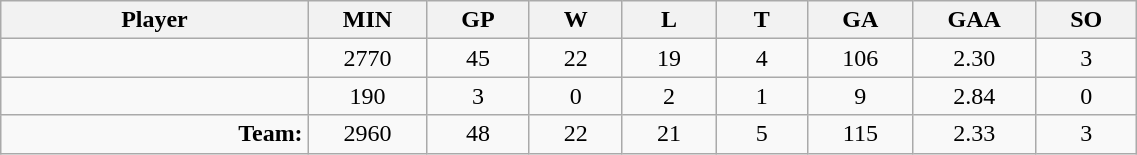<table class="wikitable sortable" width="60%">
<tr>
<th bgcolor="#DDDDFF" width="10%">Player</th>
<th width="3%" bgcolor="#DDDDFF" title="Minutes played">MIN</th>
<th width="3%" bgcolor="#DDDDFF" title="Games played in">GP</th>
<th width="3%" bgcolor="#DDDDFF" title="Games played in">W</th>
<th width="3%" bgcolor="#DDDDFF"title="Games played in">L</th>
<th width="3%" bgcolor="#DDDDFF" title="Ties">T</th>
<th width="3%" bgcolor="#DDDDFF" title="Goals against">GA</th>
<th width="3%" bgcolor="#DDDDFF" title="Goals against average">GAA</th>
<th width="3%" bgcolor="#DDDDFF"title="Shut-outs">SO</th>
</tr>
<tr align="center">
<td align="right"></td>
<td>2770</td>
<td>45</td>
<td>22</td>
<td>19</td>
<td>4</td>
<td>106</td>
<td>2.30</td>
<td>3</td>
</tr>
<tr align="center">
<td align="right"></td>
<td>190</td>
<td>3</td>
<td>0</td>
<td>2</td>
<td>1</td>
<td>9</td>
<td>2.84</td>
<td>0</td>
</tr>
<tr align="center">
<td align="right"><strong>Team:</strong></td>
<td>2960</td>
<td>48</td>
<td>22</td>
<td>21</td>
<td>5</td>
<td>115</td>
<td>2.33</td>
<td>3</td>
</tr>
</table>
